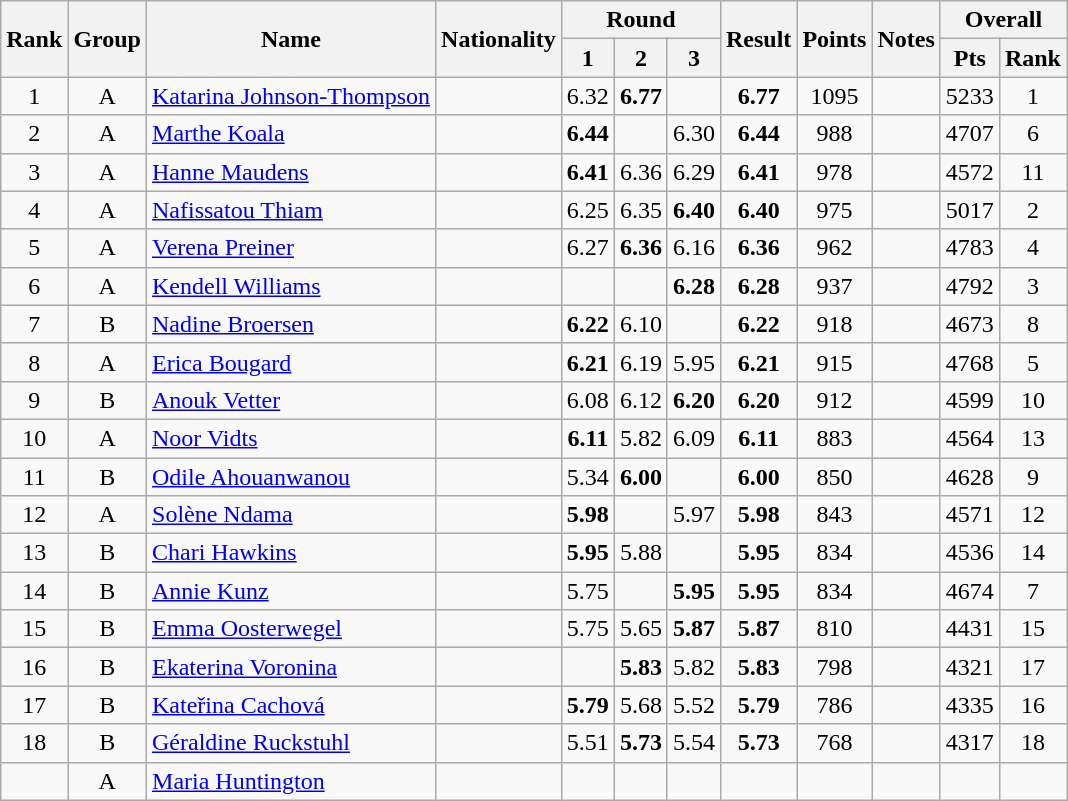<table class="wikitable sortable" style="text-align:center">
<tr>
<th rowspan=2>Rank</th>
<th rowspan=2>Group</th>
<th rowspan=2>Name</th>
<th rowspan=2>Nationality</th>
<th colspan=3>Round</th>
<th rowspan=2 data-sort-type="number">Result</th>
<th rowspan=2>Points</th>
<th rowspan=2>Notes</th>
<th colspan=2>Overall</th>
</tr>
<tr>
<th data-sort-type="number">1</th>
<th data-sort-type="number">2</th>
<th data-sort-type="number">3</th>
<th>Pts</th>
<th>Rank</th>
</tr>
<tr>
<td>1</td>
<td>A</td>
<td align=left><a href='#'>Katarina Johnson-Thompson</a></td>
<td align=left></td>
<td>6.32</td>
<td><strong>6.77</strong></td>
<td></td>
<td><strong>6.77</strong></td>
<td>1095</td>
<td></td>
<td>5233</td>
<td>1</td>
</tr>
<tr>
<td>2</td>
<td>A</td>
<td align=left><a href='#'>Marthe Koala</a></td>
<td align=left></td>
<td><strong>6.44</strong></td>
<td></td>
<td>6.30</td>
<td><strong>6.44</strong></td>
<td>988</td>
<td></td>
<td>4707</td>
<td>6</td>
</tr>
<tr>
<td>3</td>
<td>A</td>
<td align=left><a href='#'>Hanne Maudens</a></td>
<td align=left></td>
<td><strong>6.41</strong></td>
<td>6.36</td>
<td>6.29</td>
<td><strong>6.41</strong></td>
<td>978</td>
<td></td>
<td>4572</td>
<td>11</td>
</tr>
<tr>
<td>4</td>
<td>A</td>
<td align=left><a href='#'>Nafissatou Thiam</a></td>
<td align=left></td>
<td>6.25</td>
<td>6.35</td>
<td><strong>6.40</strong></td>
<td><strong>6.40</strong></td>
<td>975</td>
<td></td>
<td>5017</td>
<td>2</td>
</tr>
<tr>
<td>5</td>
<td>A</td>
<td align=left><a href='#'>Verena Preiner</a></td>
<td align=left></td>
<td>6.27</td>
<td><strong>6.36</strong></td>
<td>6.16</td>
<td><strong>6.36 </strong></td>
<td>962</td>
<td></td>
<td>4783</td>
<td>4</td>
</tr>
<tr>
<td>6</td>
<td>A</td>
<td align=left><a href='#'>Kendell Williams</a></td>
<td align=left></td>
<td></td>
<td></td>
<td><strong>6.28</strong></td>
<td><strong>6.28</strong></td>
<td>937</td>
<td></td>
<td>4792</td>
<td>3</td>
</tr>
<tr>
<td>7</td>
<td>B</td>
<td align=left><a href='#'>Nadine Broersen</a></td>
<td align=left></td>
<td><strong>6.22</strong></td>
<td>6.10</td>
<td></td>
<td><strong>6.22</strong></td>
<td>918</td>
<td></td>
<td>4673</td>
<td>8</td>
</tr>
<tr>
<td>8</td>
<td>A</td>
<td align=left><a href='#'>Erica Bougard</a></td>
<td align=left></td>
<td><strong>6.21</strong></td>
<td>6.19</td>
<td>5.95</td>
<td><strong>6.21</strong></td>
<td>915</td>
<td></td>
<td>4768</td>
<td>5</td>
</tr>
<tr>
<td>9</td>
<td>B</td>
<td align=left><a href='#'>Anouk Vetter</a></td>
<td align=left></td>
<td>6.08</td>
<td>6.12</td>
<td><strong>6.20</strong></td>
<td><strong>6.20</strong></td>
<td>912</td>
<td></td>
<td>4599</td>
<td>10</td>
</tr>
<tr>
<td>10</td>
<td>A</td>
<td align=left><a href='#'>Noor Vidts</a></td>
<td align=left></td>
<td><strong>6.11</strong></td>
<td>5.82</td>
<td>6.09</td>
<td><strong>6.11</strong></td>
<td>883</td>
<td></td>
<td>4564</td>
<td>13</td>
</tr>
<tr>
<td>11</td>
<td>B</td>
<td align=left><a href='#'>Odile Ahouanwanou</a></td>
<td align=left></td>
<td>5.34</td>
<td><strong>6.00</strong></td>
<td></td>
<td><strong>6.00</strong></td>
<td>850</td>
<td></td>
<td>4628</td>
<td>9</td>
</tr>
<tr>
<td>12</td>
<td>A</td>
<td align=left><a href='#'>Solène Ndama</a></td>
<td align=left></td>
<td><strong>5.98</strong></td>
<td></td>
<td>5.97</td>
<td><strong>5.98</strong></td>
<td>843</td>
<td></td>
<td>4571</td>
<td>12</td>
</tr>
<tr>
<td>13</td>
<td>B</td>
<td align=left><a href='#'>Chari Hawkins</a></td>
<td align=left></td>
<td><strong>5.95</strong></td>
<td>5.88</td>
<td></td>
<td><strong>5.95</strong></td>
<td>834</td>
<td></td>
<td>4536</td>
<td>14</td>
</tr>
<tr>
<td>14</td>
<td>B</td>
<td align=left><a href='#'>Annie Kunz</a></td>
<td align=left></td>
<td>5.75</td>
<td></td>
<td><strong>5.95</strong></td>
<td><strong>5.95</strong></td>
<td>834</td>
<td></td>
<td>4674</td>
<td>7</td>
</tr>
<tr>
<td>15</td>
<td>B</td>
<td align=left><a href='#'>Emma Oosterwegel</a></td>
<td align=left></td>
<td>5.75</td>
<td>5.65</td>
<td><strong>5.87</strong></td>
<td><strong>5.87</strong></td>
<td>810</td>
<td></td>
<td>4431</td>
<td>15</td>
</tr>
<tr>
<td>16</td>
<td>B</td>
<td align=left><a href='#'>Ekaterina Voronina</a></td>
<td align=left></td>
<td></td>
<td><strong>5.83</strong></td>
<td>5.82</td>
<td><strong>5.83</strong></td>
<td>798</td>
<td></td>
<td>4321</td>
<td>17</td>
</tr>
<tr>
<td>17</td>
<td>B</td>
<td align=left><a href='#'>Kateřina Cachová</a></td>
<td align=left></td>
<td><strong>5.79</strong></td>
<td>5.68</td>
<td>5.52</td>
<td><strong>5.79</strong></td>
<td>786</td>
<td></td>
<td>4335</td>
<td>16</td>
</tr>
<tr>
<td>18</td>
<td>B</td>
<td align=left><a href='#'>Géraldine Ruckstuhl</a></td>
<td align=left></td>
<td>5.51</td>
<td><strong>5.73</strong></td>
<td>5.54</td>
<td><strong>5.73</strong></td>
<td>768</td>
<td></td>
<td>4317</td>
<td>18</td>
</tr>
<tr>
<td></td>
<td>A</td>
<td align=left><a href='#'>Maria Huntington</a></td>
<td align=left></td>
<td></td>
<td></td>
<td></td>
<td></td>
<td></td>
<td></td>
<td></td>
<td></td>
</tr>
</table>
